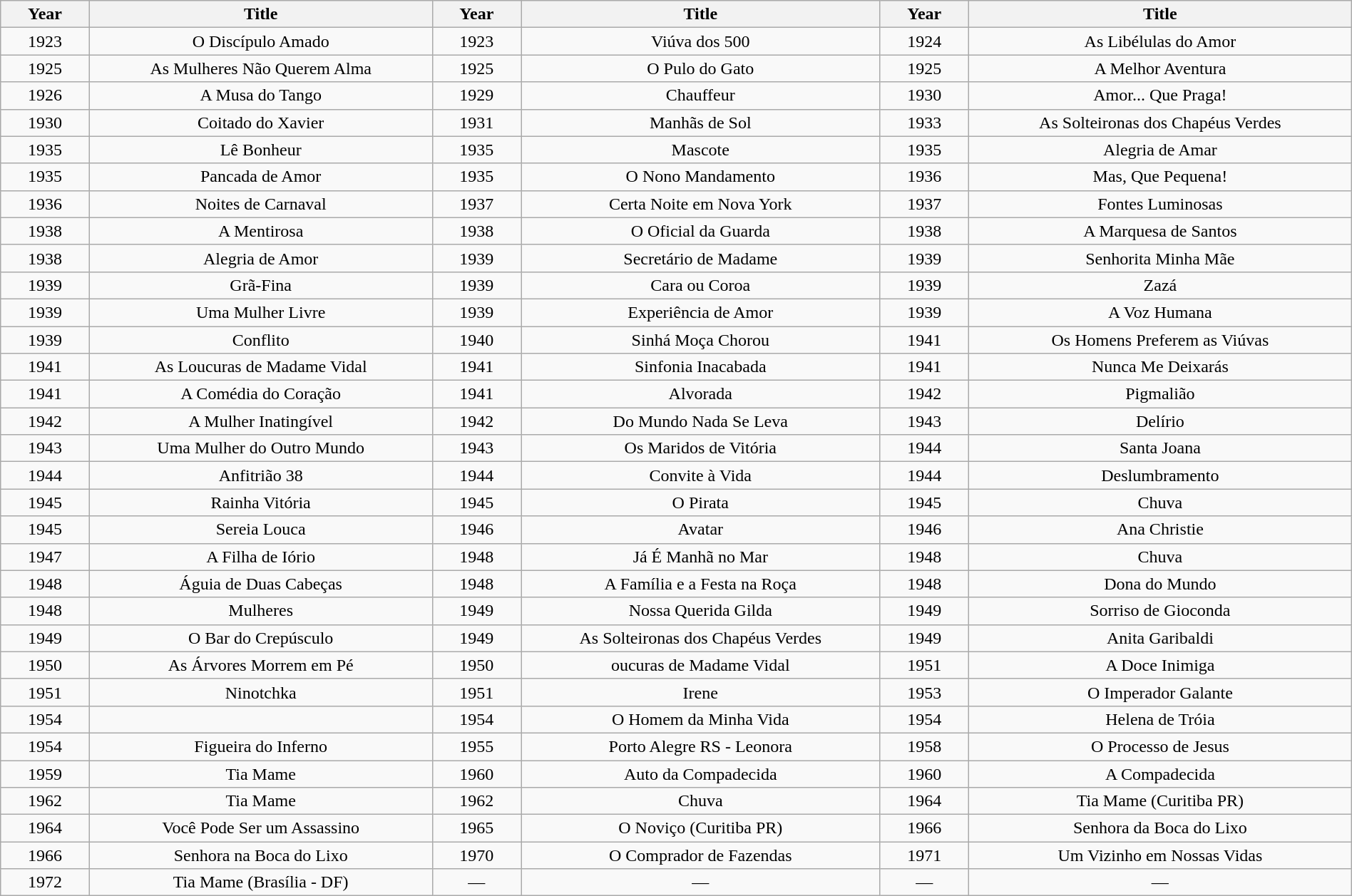<table class="wikitable sortable" style="width:100%; text-align: center">
<tr>
<th width=   1%>Year</th>
<th width= 5.5%>Title</th>
<th width=   1%>Year</th>
<th width= 5.5%>Title</th>
<th width=   1%>Year</th>
<th width= 5.5%>Title</th>
</tr>
<tr>
<td>1923</td>
<td>O Discípulo Amado</td>
<td>1923</td>
<td>Viúva dos 500</td>
<td>1924</td>
<td>As Libélulas do Amor</td>
</tr>
<tr>
<td>1925</td>
<td>As Mulheres Não Querem Alma</td>
<td>1925</td>
<td>O Pulo do Gato</td>
<td>1925</td>
<td>A Melhor Aventura</td>
</tr>
<tr>
<td>1926</td>
<td>A Musa do Tango</td>
<td>1929</td>
<td>Chauffeur</td>
<td>1930</td>
<td>Amor... Que Praga!</td>
</tr>
<tr>
<td>1930</td>
<td>Coitado do Xavier</td>
<td>1931</td>
<td>Manhãs de Sol</td>
<td>1933</td>
<td>As Solteironas dos Chapéus Verdes</td>
</tr>
<tr>
<td>1935</td>
<td>Lê Bonheur</td>
<td>1935</td>
<td>Mascote</td>
<td>1935</td>
<td>Alegria de Amar</td>
</tr>
<tr>
<td>1935</td>
<td>Pancada de Amor</td>
<td>1935</td>
<td>O Nono Mandamento</td>
<td>1936</td>
<td>Mas, Que Pequena!</td>
</tr>
<tr>
<td>1936</td>
<td>Noites de Carnaval</td>
<td>1937</td>
<td>Certa Noite em Nova York</td>
<td>1937</td>
<td>Fontes Luminosas</td>
</tr>
<tr>
<td>1938</td>
<td>A Mentirosa</td>
<td>1938</td>
<td>O Oficial da Guarda</td>
<td>1938</td>
<td>A Marquesa de Santos</td>
</tr>
<tr>
<td>1938</td>
<td>Alegria de Amor</td>
<td>1939</td>
<td>Secretário de Madame</td>
<td>1939</td>
<td>Senhorita Minha Mãe</td>
</tr>
<tr>
<td>1939</td>
<td>Grã-Fina</td>
<td>1939</td>
<td>Cara ou Coroa</td>
<td>1939</td>
<td>Zazá</td>
</tr>
<tr>
<td>1939</td>
<td>Uma Mulher Livre</td>
<td>1939</td>
<td>Experiência de Amor</td>
<td>1939</td>
<td>A Voz Humana</td>
</tr>
<tr>
<td>1939</td>
<td>Conflito</td>
<td>1940</td>
<td>Sinhá Moça Chorou</td>
<td>1941</td>
<td>Os Homens Preferem as Viúvas</td>
</tr>
<tr>
<td>1941</td>
<td>As Loucuras de Madame Vidal</td>
<td>1941</td>
<td>Sinfonia Inacabada</td>
<td>1941</td>
<td>Nunca Me Deixarás</td>
</tr>
<tr>
<td>1941</td>
<td>A Comédia do Coração</td>
<td>1941</td>
<td>Alvorada</td>
<td>1942</td>
<td>Pigmalião</td>
</tr>
<tr>
<td>1942</td>
<td>A Mulher Inatingível</td>
<td>1942</td>
<td>Do Mundo Nada Se Leva</td>
<td>1943</td>
<td>Delírio</td>
</tr>
<tr>
<td>1943</td>
<td>Uma Mulher do Outro Mundo</td>
<td>1943</td>
<td>Os Maridos de Vitória</td>
<td>1944</td>
<td>Santa Joana</td>
</tr>
<tr>
<td>1944</td>
<td>Anfitrião 38</td>
<td>1944</td>
<td>Convite à Vida</td>
<td>1944</td>
<td>Deslumbramento</td>
</tr>
<tr>
<td>1945</td>
<td>Rainha Vitória</td>
<td>1945</td>
<td>O Pirata</td>
<td>1945</td>
<td>Chuva</td>
</tr>
<tr>
<td>1945</td>
<td>Sereia Louca</td>
<td>1946</td>
<td>Avatar</td>
<td>1946</td>
<td>Ana Christie</td>
</tr>
<tr>
<td>1947</td>
<td>A Filha de Iório</td>
<td>1948</td>
<td>Já É Manhã no Mar</td>
<td>1948</td>
<td>Chuva</td>
</tr>
<tr>
<td>1948</td>
<td>Águia de Duas Cabeças</td>
<td>1948</td>
<td>A Família e a Festa na Roça</td>
<td>1948</td>
<td>Dona do Mundo</td>
</tr>
<tr>
<td>1948</td>
<td>Mulheres</td>
<td>1949</td>
<td>Nossa Querida Gilda</td>
<td>1949</td>
<td>Sorriso de Gioconda</td>
</tr>
<tr>
<td>1949</td>
<td>O Bar do Crepúsculo</td>
<td>1949</td>
<td>As Solteironas dos Chapéus Verdes</td>
<td>1949</td>
<td>Anita Garibaldi</td>
</tr>
<tr>
<td>1950</td>
<td>As Árvores Morrem em Pé</td>
<td>1950</td>
<td>oucuras de Madame Vidal</td>
<td>1951</td>
<td>A Doce Inimiga</td>
</tr>
<tr>
<td>1951</td>
<td>Ninotchka</td>
<td>1951</td>
<td>Irene</td>
<td>1953</td>
<td>O Imperador Galante</td>
</tr>
<tr>
<td>1954</td>
<td></td>
<td>1954</td>
<td>O Homem da Minha Vida</td>
<td>1954</td>
<td>Helena de Tróia</td>
</tr>
<tr>
<td>1954</td>
<td>Figueira do Inferno</td>
<td>1955</td>
<td>Porto Alegre RS - Leonora</td>
<td>1958</td>
<td>O Processo de Jesus</td>
</tr>
<tr>
<td>1959</td>
<td>Tia Mame</td>
<td>1960</td>
<td>Auto da Compadecida</td>
<td>1960</td>
<td>A Compadecida</td>
</tr>
<tr>
<td>1962</td>
<td>Tia Mame</td>
<td>1962</td>
<td>Chuva</td>
<td>1964</td>
<td>Tia Mame (Curitiba PR)</td>
</tr>
<tr>
<td>1964</td>
<td>Você Pode Ser um Assassino</td>
<td>1965</td>
<td>O Noviço (Curitiba PR)</td>
<td>1966</td>
<td>Senhora da Boca do Lixo</td>
</tr>
<tr>
<td>1966</td>
<td>Senhora na Boca do Lixo</td>
<td>1970</td>
<td>O Comprador de Fazendas</td>
<td>1971</td>
<td>Um Vizinho em Nossas Vidas</td>
</tr>
<tr>
<td>1972</td>
<td>Tia Mame (Brasília - DF)</td>
<td>—</td>
<td>—</td>
<td>—</td>
<td>—</td>
</tr>
</table>
